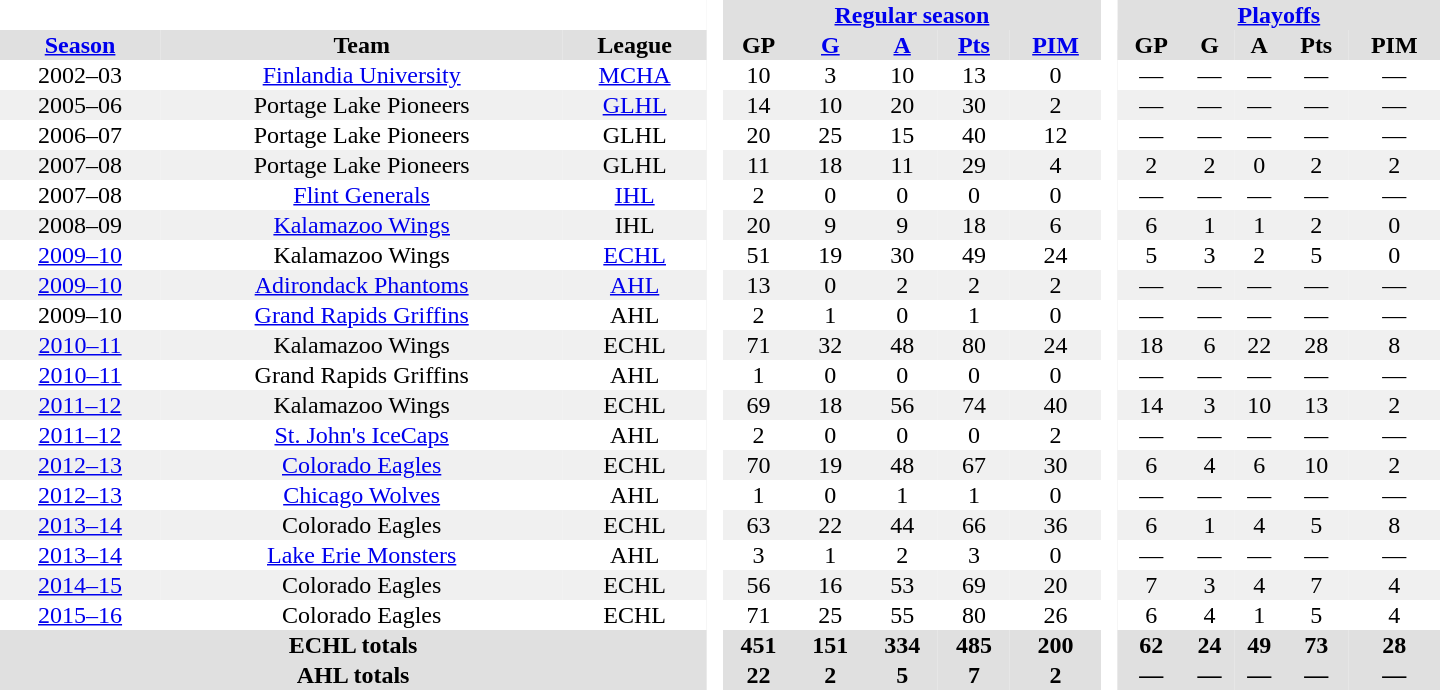<table border="0" cellpadding="1" cellspacing="0" style="text-align:center; width:60em">
<tr style="background:#e0e0e0;">
<th colspan="3" style="background:#fff;"> </th>
<th rowspan="99" style="background:#fff;"> </th>
<th colspan="5"><a href='#'>Regular season</a></th>
<th rowspan="99" style="background:#fff;"> </th>
<th colspan="5"><a href='#'>Playoffs</a></th>
</tr>
<tr style="background:#e0e0e0;">
<th><a href='#'>Season</a></th>
<th>Team</th>
<th>League</th>
<th>GP</th>
<th><a href='#'>G</a></th>
<th><a href='#'>A</a></th>
<th><a href='#'>Pts</a></th>
<th><a href='#'>PIM</a></th>
<th>GP</th>
<th>G</th>
<th>A</th>
<th>Pts</th>
<th>PIM</th>
</tr>
<tr>
<td>2002–03</td>
<td><a href='#'>Finlandia University</a></td>
<td><a href='#'>MCHA</a></td>
<td>10</td>
<td>3</td>
<td>10</td>
<td>13</td>
<td>0</td>
<td>—</td>
<td>—</td>
<td>—</td>
<td>—</td>
<td>—</td>
</tr>
<tr style="background:#f0f0f0;">
<td>2005–06</td>
<td>Portage Lake Pioneers</td>
<td><a href='#'>GLHL</a></td>
<td>14</td>
<td>10</td>
<td>20</td>
<td>30</td>
<td>2</td>
<td>—</td>
<td>—</td>
<td>—</td>
<td>—</td>
<td>—</td>
</tr>
<tr>
<td>2006–07</td>
<td>Portage Lake Pioneers</td>
<td>GLHL</td>
<td>20</td>
<td>25</td>
<td>15</td>
<td>40</td>
<td>12</td>
<td>—</td>
<td>—</td>
<td>—</td>
<td>—</td>
<td>—</td>
</tr>
<tr style="background:#f0f0f0;">
<td>2007–08</td>
<td>Portage Lake Pioneers</td>
<td>GLHL</td>
<td>11</td>
<td>18</td>
<td>11</td>
<td>29</td>
<td>4</td>
<td>2</td>
<td>2</td>
<td>0</td>
<td>2</td>
<td>2</td>
</tr>
<tr>
<td>2007–08</td>
<td><a href='#'>Flint Generals</a></td>
<td><a href='#'>IHL</a></td>
<td>2</td>
<td>0</td>
<td>0</td>
<td>0</td>
<td>0</td>
<td>—</td>
<td>—</td>
<td>—</td>
<td>—</td>
<td>—</td>
</tr>
<tr style="background:#f0f0f0;">
<td>2008–09</td>
<td><a href='#'>Kalamazoo Wings</a></td>
<td>IHL</td>
<td>20</td>
<td>9</td>
<td>9</td>
<td>18</td>
<td>6</td>
<td>6</td>
<td>1</td>
<td>1</td>
<td>2</td>
<td>0</td>
</tr>
<tr>
<td><a href='#'>2009–10</a></td>
<td>Kalamazoo Wings</td>
<td><a href='#'>ECHL</a></td>
<td>51</td>
<td>19</td>
<td>30</td>
<td>49</td>
<td>24</td>
<td>5</td>
<td>3</td>
<td>2</td>
<td>5</td>
<td>0</td>
</tr>
<tr style="background:#f0f0f0;">
<td><a href='#'>2009–10</a></td>
<td><a href='#'>Adirondack Phantoms</a></td>
<td><a href='#'>AHL</a></td>
<td>13</td>
<td>0</td>
<td>2</td>
<td>2</td>
<td>2</td>
<td>—</td>
<td>—</td>
<td>—</td>
<td>—</td>
<td>—</td>
</tr>
<tr>
<td>2009–10</td>
<td><a href='#'>Grand Rapids Griffins</a></td>
<td>AHL</td>
<td>2</td>
<td>1</td>
<td>0</td>
<td>1</td>
<td>0</td>
<td>—</td>
<td>—</td>
<td>—</td>
<td>—</td>
<td>—</td>
</tr>
<tr style="background:#f0f0f0;">
<td><a href='#'>2010–11</a></td>
<td>Kalamazoo Wings</td>
<td>ECHL</td>
<td>71</td>
<td>32</td>
<td>48</td>
<td>80</td>
<td>24</td>
<td>18</td>
<td>6</td>
<td>22</td>
<td>28</td>
<td>8</td>
</tr>
<tr>
<td><a href='#'>2010–11</a></td>
<td>Grand Rapids Griffins</td>
<td>AHL</td>
<td>1</td>
<td>0</td>
<td>0</td>
<td>0</td>
<td>0</td>
<td>—</td>
<td>—</td>
<td>—</td>
<td>—</td>
<td>—</td>
</tr>
<tr style="background:#f0f0f0;">
<td><a href='#'>2011–12</a></td>
<td>Kalamazoo Wings</td>
<td>ECHL</td>
<td>69</td>
<td>18</td>
<td>56</td>
<td>74</td>
<td>40</td>
<td>14</td>
<td>3</td>
<td>10</td>
<td>13</td>
<td>2</td>
</tr>
<tr>
<td><a href='#'>2011–12</a></td>
<td><a href='#'>St. John's IceCaps</a></td>
<td>AHL</td>
<td>2</td>
<td>0</td>
<td>0</td>
<td>0</td>
<td>2</td>
<td>—</td>
<td>—</td>
<td>—</td>
<td>—</td>
<td>—</td>
</tr>
<tr style="background:#f0f0f0;">
<td><a href='#'>2012–13</a></td>
<td><a href='#'>Colorado Eagles</a></td>
<td>ECHL</td>
<td>70</td>
<td>19</td>
<td>48</td>
<td>67</td>
<td>30</td>
<td>6</td>
<td>4</td>
<td>6</td>
<td>10</td>
<td>2</td>
</tr>
<tr>
<td><a href='#'>2012–13</a></td>
<td><a href='#'>Chicago Wolves</a></td>
<td>AHL</td>
<td>1</td>
<td>0</td>
<td>1</td>
<td>1</td>
<td>0</td>
<td>—</td>
<td>—</td>
<td>—</td>
<td>—</td>
<td>—</td>
</tr>
<tr style="background:#f0f0f0;">
<td><a href='#'>2013–14</a></td>
<td>Colorado Eagles</td>
<td>ECHL</td>
<td>63</td>
<td>22</td>
<td>44</td>
<td>66</td>
<td>36</td>
<td>6</td>
<td>1</td>
<td>4</td>
<td>5</td>
<td>8</td>
</tr>
<tr>
<td><a href='#'>2013–14</a></td>
<td><a href='#'>Lake Erie Monsters</a></td>
<td>AHL</td>
<td>3</td>
<td>1</td>
<td>2</td>
<td>3</td>
<td>0</td>
<td>—</td>
<td>—</td>
<td>—</td>
<td>—</td>
<td>—</td>
</tr>
<tr style="background:#f0f0f0;">
<td><a href='#'>2014–15</a></td>
<td>Colorado Eagles</td>
<td>ECHL</td>
<td>56</td>
<td>16</td>
<td>53</td>
<td>69</td>
<td>20</td>
<td>7</td>
<td>3</td>
<td>4</td>
<td>7</td>
<td>4</td>
</tr>
<tr>
<td><a href='#'>2015–16</a></td>
<td>Colorado Eagles</td>
<td>ECHL</td>
<td>71</td>
<td>25</td>
<td>55</td>
<td>80</td>
<td>26</td>
<td>6</td>
<td>4</td>
<td>1</td>
<td>5</td>
<td>4</td>
</tr>
<tr bgcolor="#e0e0e0">
<th colspan="3">ECHL totals</th>
<th>451</th>
<th>151</th>
<th>334</th>
<th>485</th>
<th>200</th>
<th>62</th>
<th>24</th>
<th>49</th>
<th>73</th>
<th>28</th>
</tr>
<tr bgcolor="#e0e0e0">
<th colspan="3">AHL totals</th>
<th>22</th>
<th>2</th>
<th>5</th>
<th>7</th>
<th>2</th>
<th>—</th>
<th>—</th>
<th>—</th>
<th>—</th>
<th>—</th>
</tr>
</table>
